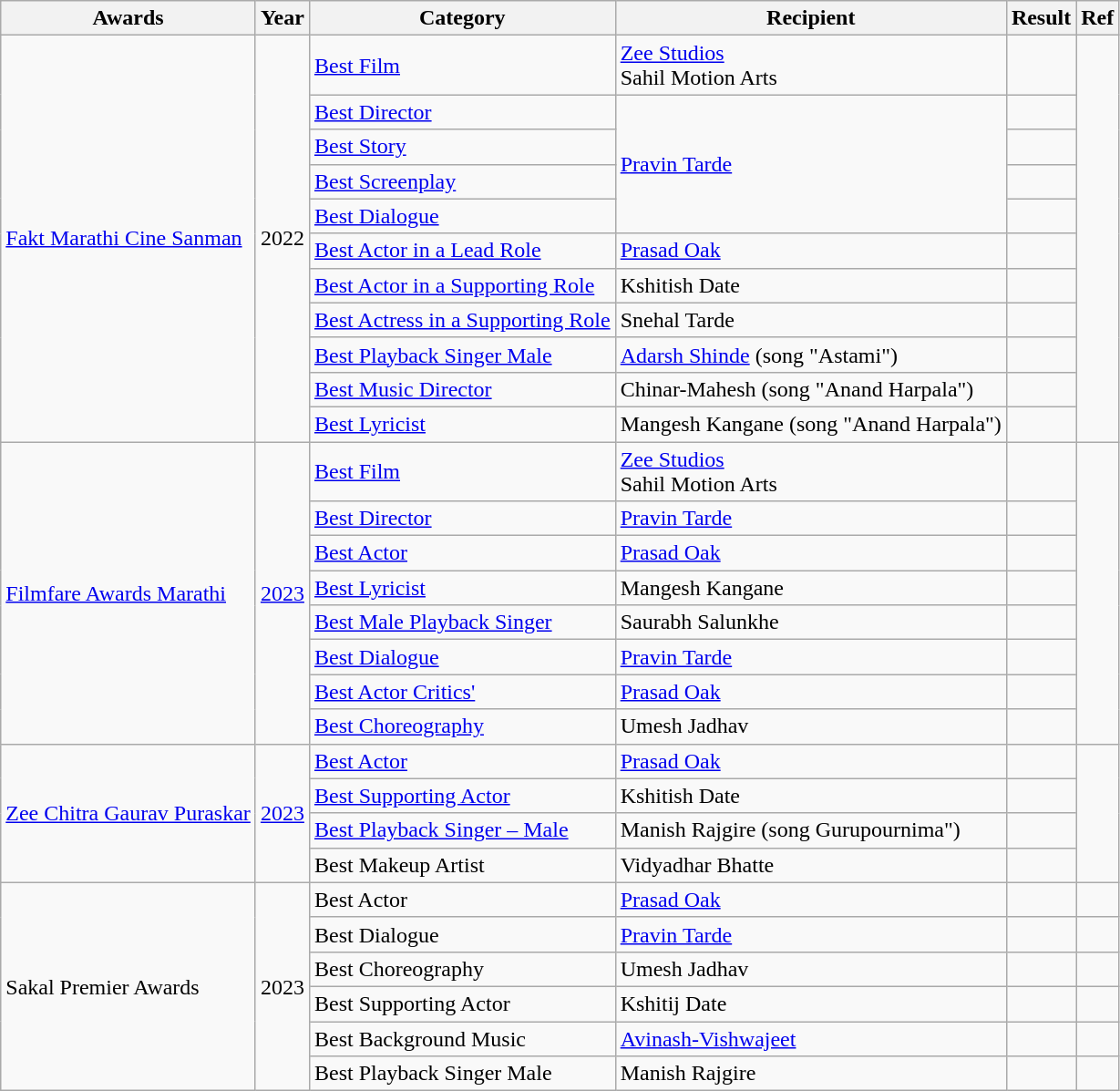<table class="wikitable">
<tr>
<th>Awards</th>
<th>Year</th>
<th>Category</th>
<th>Recipient</th>
<th>Result</th>
<th>Ref</th>
</tr>
<tr>
<td rowspan="11"><a href='#'>Fakt Marathi Cine Sanman</a></td>
<td rowspan="11">2022</td>
<td><a href='#'>Best Film</a></td>
<td><a href='#'>Zee Studios</a><br>Sahil Motion Arts</td>
<td></td>
<td rowspan="11"></td>
</tr>
<tr>
<td><a href='#'>Best Director</a></td>
<td rowspan="4"><a href='#'>Pravin Tarde</a></td>
<td></td>
</tr>
<tr>
<td><a href='#'>Best Story</a></td>
<td></td>
</tr>
<tr>
<td><a href='#'>Best Screenplay</a></td>
<td></td>
</tr>
<tr>
<td><a href='#'>Best Dialogue</a></td>
<td></td>
</tr>
<tr>
<td><a href='#'>Best Actor in a Lead Role</a></td>
<td><a href='#'>Prasad Oak</a></td>
<td></td>
</tr>
<tr>
<td><a href='#'>Best Actor in a Supporting Role</a></td>
<td>Kshitish Date</td>
<td></td>
</tr>
<tr>
<td><a href='#'>Best Actress in a Supporting Role</a></td>
<td>Snehal Tarde</td>
<td></td>
</tr>
<tr>
<td><a href='#'>Best Playback Singer Male</a></td>
<td><a href='#'>Adarsh Shinde</a> (song "Astami")</td>
<td></td>
</tr>
<tr>
<td><a href='#'>Best Music Director</a></td>
<td>Chinar-Mahesh (song "Anand Harpala")</td>
<td></td>
</tr>
<tr>
<td><a href='#'>Best Lyricist</a></td>
<td>Mangesh Kangane (song "Anand Harpala")</td>
<td></td>
</tr>
<tr>
<td Rowspan="8"><a href='#'>Filmfare Awards Marathi</a></td>
<td Rowspan="8"><a href='#'>2023</a></td>
<td><a href='#'>Best Film</a></td>
<td><a href='#'>Zee Studios</a><br>Sahil Motion Arts</td>
<td></td>
<td rowspan="8"></td>
</tr>
<tr>
<td><a href='#'>Best Director</a></td>
<td><a href='#'>Pravin Tarde</a></td>
<td></td>
</tr>
<tr>
<td><a href='#'>Best Actor</a></td>
<td><a href='#'>Prasad Oak</a></td>
<td></td>
</tr>
<tr>
<td><a href='#'>Best Lyricist</a></td>
<td>Mangesh Kangane</td>
<td></td>
</tr>
<tr>
<td><a href='#'>Best Male Playback Singer</a></td>
<td>Saurabh Salunkhe</td>
<td></td>
</tr>
<tr>
<td><a href='#'>Best Dialogue</a></td>
<td><a href='#'>Pravin Tarde</a></td>
<td></td>
</tr>
<tr>
<td><a href='#'>Best Actor Critics'</a></td>
<td><a href='#'>Prasad Oak</a></td>
<td></td>
</tr>
<tr>
<td><a href='#'>Best Choreography</a></td>
<td>Umesh Jadhav</td>
<td></td>
</tr>
<tr>
<td rowspan="4"><a href='#'>Zee Chitra Gaurav Puraskar</a></td>
<td rowspan="4"><a href='#'>2023</a></td>
<td><a href='#'>Best Actor</a></td>
<td><a href='#'>Prasad Oak</a></td>
<td></td>
<td rowspan="4"></td>
</tr>
<tr>
<td><a href='#'>Best Supporting Actor</a></td>
<td>Kshitish Date</td>
<td></td>
</tr>
<tr>
<td><a href='#'>Best Playback Singer – Male</a></td>
<td>Manish Rajgire (song Gurupournima")</td>
<td></td>
</tr>
<tr>
<td>Best Makeup Artist</td>
<td>Vidyadhar Bhatte</td>
<td></td>
</tr>
<tr>
<td Rowspan="6">Sakal Premier Awards</td>
<td Rowspan="6">2023</td>
<td>Best Actor</td>
<td><a href='#'>Prasad Oak</a></td>
<td></td>
<td></td>
</tr>
<tr>
<td>Best Dialogue</td>
<td><a href='#'>Pravin Tarde</a></td>
<td></td>
<td></td>
</tr>
<tr>
<td>Best Choreography</td>
<td>Umesh Jadhav</td>
<td></td>
<td></td>
</tr>
<tr>
<td>Best Supporting Actor</td>
<td>Kshitij Date</td>
<td></td>
<td></td>
</tr>
<tr>
<td>Best Background Music</td>
<td><a href='#'>Avinash-Vishwajeet</a></td>
<td></td>
<td></td>
</tr>
<tr>
<td>Best Playback Singer Male</td>
<td>Manish Rajgire</td>
<td></td>
<td></td>
</tr>
</table>
